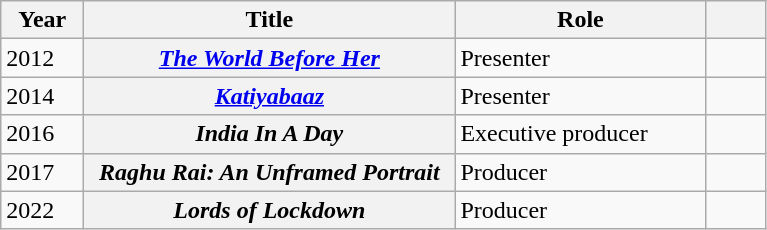<table class="wikitable plainrowheaders sortable" style="margin-right: 0;">
<tr>
<th scope="col" style="width: 3em;">Year</th>
<th scope="col" style="width: 15em;">Title</th>
<th scope="col" style="width: 10em;" class="unsortable">Role</th>
<th scope="col" style="width: 2em;" class="unsortable"></th>
</tr>
<tr>
<td>2012</td>
<th scope="row"><em><a href='#'>The World Before Her</a></em></th>
<td>Presenter</td>
<td align="center"></td>
</tr>
<tr>
<td>2014</td>
<th scope="row"><em><a href='#'>Katiyabaaz</a></em></th>
<td>Presenter</td>
<td align="center"></td>
</tr>
<tr>
<td>2016</td>
<th scope="row"><em>India In A Day </em></th>
<td>Executive producer</td>
<td align="center"></td>
</tr>
<tr>
<td>2017</td>
<th scope="row"><em>Raghu Rai: An Unframed Portrait</em></th>
<td>Producer</td>
<td align="center"></td>
</tr>
<tr>
<td>2022</td>
<th scope="row"><em>Lords of Lockdown</em></th>
<td>Producer</td>
<td align="center"></td>
</tr>
</table>
